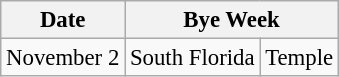<table class="wikitable" style="font-size:95%;">
<tr>
<th>Date</th>
<th colspan="3">Bye Week</th>
</tr>
<tr>
<td>November 2</td>
<td>South Florida</td>
<td>Temple</td>
</tr>
</table>
